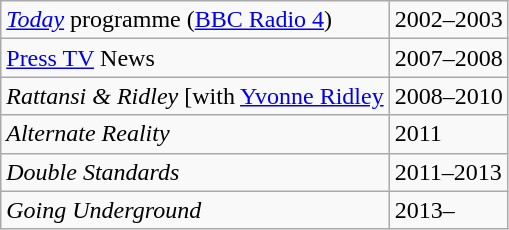<table class="wikitable">
<tr>
<td><em><a href='#'>Today</a></em> programme (<a href='#'>BBC Radio 4</a>)</td>
<td>2002–2003</td>
</tr>
<tr>
<td><a href='#'>Press TV</a> News</td>
<td>2007–2008</td>
</tr>
<tr>
<td><em>Rattansi & Ridley</em> [with <a href='#'>Yvonne Ridley</a></td>
<td>2008–2010</td>
</tr>
<tr>
<td><em>Alternate Reality</em></td>
<td>2011</td>
</tr>
<tr>
<td><em>Double Standards</em></td>
<td>2011–2013</td>
</tr>
<tr>
<td><em>Going Underground</em></td>
<td>2013–</td>
</tr>
</table>
